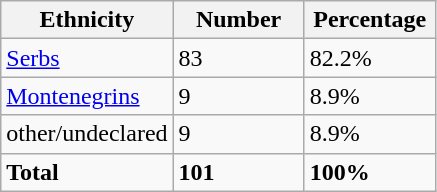<table class="wikitable">
<tr>
<th width="100px">Ethnicity</th>
<th width="80px">Number</th>
<th width="80px">Percentage</th>
</tr>
<tr>
<td><a href='#'>Serbs</a></td>
<td>83</td>
<td>82.2%</td>
</tr>
<tr>
<td><a href='#'>Montenegrins</a></td>
<td>9</td>
<td>8.9%</td>
</tr>
<tr>
<td>other/undeclared</td>
<td>9</td>
<td>8.9%</td>
</tr>
<tr>
<td><strong>Total</strong></td>
<td><strong>101</strong></td>
<td><strong>100%</strong></td>
</tr>
</table>
